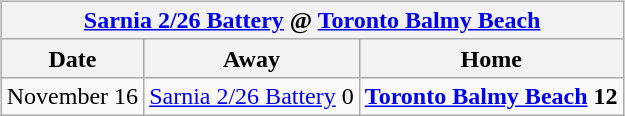<table cellspacing="10">
<tr>
<td valign="top"><br><table class="wikitable">
<tr>
<th colspan="4"><a href='#'>Sarnia 2/26 Battery</a> @ <a href='#'>Toronto Balmy Beach</a></th>
</tr>
<tr>
<th>Date</th>
<th>Away</th>
<th>Home</th>
</tr>
<tr>
<td>November 16</td>
<td><a href='#'>Sarnia 2/26 Battery</a> 0</td>
<td><strong><a href='#'>Toronto Balmy Beach</a> 12</strong></td>
</tr>
</table>
</td>
</tr>
</table>
